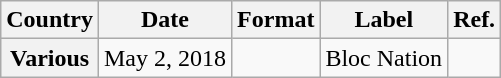<table class="wikitable plainrowheaders" style="text-align:center">
<tr>
<th>Country</th>
<th>Date</th>
<th>Format</th>
<th>Label</th>
<th>Ref.</th>
</tr>
<tr>
<th scope="row">Various</th>
<td>May 2, 2018</td>
<td></td>
<td>Bloc Nation</td>
<td></td>
</tr>
</table>
